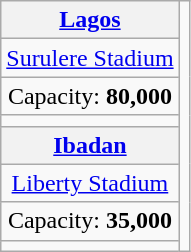<table class="wikitable" style="text-align:center">
<tr>
<th><a href='#'>Lagos</a></th>
<td rowspan="8"></td>
</tr>
<tr>
<td><a href='#'>Surulere Stadium</a></td>
</tr>
<tr>
<td>Capacity: <strong>80,000</strong></td>
</tr>
<tr>
<td></td>
</tr>
<tr>
<th><a href='#'>Ibadan</a></th>
</tr>
<tr>
<td><a href='#'>Liberty Stadium</a></td>
</tr>
<tr>
<td>Capacity: <strong>35,000</strong></td>
</tr>
<tr>
<td></td>
</tr>
</table>
